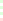<table style="font-size: 85%">
<tr>
<td style="background:#dfd;"></td>
</tr>
<tr>
<td style="background:#dfd;"></td>
</tr>
<tr>
<td style="background:#dfd;"></td>
</tr>
<tr>
<td style="background:#fdd;"></td>
</tr>
</table>
